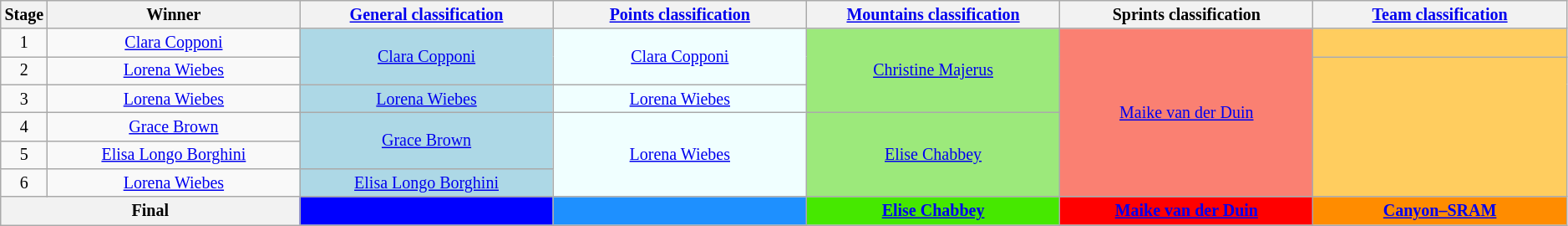<table class="wikitable" style="text-align: center; font-size:smaller;">
<tr>
<th scope="col" width="1%">Stage</th>
<th scope="col" width="16.5%">Winner</th>
<th scope="col" width="16.5%"><a href='#'>General classification</a><br></th>
<th scope="col" width="16.5%"><a href='#'>Points classification</a><br></th>
<th scope="col" width="16.5%"><a href='#'>Mountains classification</a><br></th>
<th scope="col" width="16.5%">Sprints classification<br></th>
<th scope="col" width="16.5%"><a href='#'>Team classification</a></th>
</tr>
<tr>
<td scope="row">1</td>
<td><a href='#'>Clara Copponi</a></td>
<td style="background:#ADD8E6;" rowspan="2"><a href='#'>Clara Copponi</a></td>
<td style="background:azure;" rowspan="2"><a href='#'>Clara Copponi</a></td>
<td style="background:#9CE97B;" rowspan="3"><a href='#'>Christine Majerus</a></td>
<td style="background:salmon" rowspan="6"><a href='#'>Maike van der Duin</a></td>
<td style="background:#FFCD5F;"></td>
</tr>
<tr>
<td scope="row">2</td>
<td><a href='#'>Lorena Wiebes</a></td>
<td style="background:#FFCD5F;" rowspan="5"></td>
</tr>
<tr>
<td scope="row">3</td>
<td><a href='#'>Lorena Wiebes</a></td>
<td style="background:#ADD8E6;"><a href='#'>Lorena Wiebes</a></td>
<td style="background:azure;"><a href='#'>Lorena Wiebes</a></td>
</tr>
<tr>
<td scope="row">4</td>
<td><a href='#'>Grace Brown</a></td>
<td style="background:#ADD8E6;" rowspan="2"><a href='#'>Grace Brown</a></td>
<td style="background:azure;" rowspan="3"><a href='#'>Lorena Wiebes</a></td>
<td style="background:#9CE97B;" rowspan="3"><a href='#'>Elise Chabbey</a></td>
</tr>
<tr>
<td scope="row">5</td>
<td><a href='#'>Elisa Longo Borghini</a></td>
</tr>
<tr>
<td scope="row">6</td>
<td><a href='#'>Lorena Wiebes</a></td>
<td style="background:#ADD8E6;"><a href='#'>Elisa Longo Borghini</a></td>
</tr>
<tr>
<th colspan="2" scope="row">Final</th>
<th style="background:blue;"></th>
<th style="background:dodgerblue;"></th>
<th style="background:#46E800;"><a href='#'>Elise Chabbey</a></th>
<th style="background:red;"><a href='#'>Maike van der Duin</a></th>
<th style="background:#FF8C00;"><a href='#'>Canyon–SRAM</a></th>
</tr>
</table>
